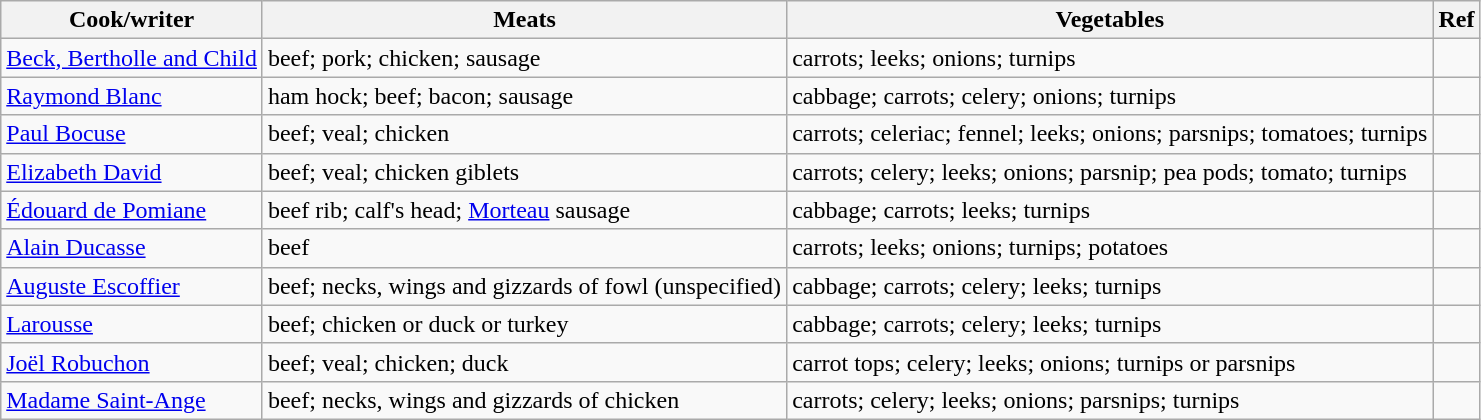<table class="wikitable  plainrowheaders" style="text-align: left; margin-right: 0;">
<tr>
<th scope="col">Cook/writer</th>
<th scope="col">Meats</th>
<th scope="col">Vegetables</th>
<th scope="col">Ref</th>
</tr>
<tr>
<td><a href='#'>Beck, Bertholle and Child</a></td>
<td>beef; pork; chicken; sausage</td>
<td>carrots; leeks; onions; turnips</td>
<td></td>
</tr>
<tr>
<td><a href='#'>Raymond Blanc</a></td>
<td>ham hock; beef; bacon; sausage</td>
<td>cabbage; carrots; celery; onions; turnips</td>
<td></td>
</tr>
<tr>
<td><a href='#'>Paul Bocuse</a></td>
<td>beef; veal; chicken</td>
<td>carrots; celeriac; fennel; leeks; onions; parsnips; tomatoes; turnips</td>
<td></td>
</tr>
<tr>
<td><a href='#'>Elizabeth David</a></td>
<td>beef; veal; chicken giblets</td>
<td>carrots; celery; leeks; onions; parsnip; pea pods; tomato; turnips</td>
<td></td>
</tr>
<tr>
<td><a href='#'>Édouard de Pomiane</a></td>
<td>beef rib; calf's head; <a href='#'>Morteau</a> sausage</td>
<td>cabbage; carrots; leeks; turnips</td>
<td></td>
</tr>
<tr>
<td><a href='#'>Alain Ducasse</a></td>
<td>beef</td>
<td>carrots; leeks; onions; turnips; potatoes</td>
<td></td>
</tr>
<tr>
<td><a href='#'>Auguste Escoffier</a></td>
<td>beef; necks, wings and gizzards of fowl (unspecified)</td>
<td>cabbage; carrots; celery; leeks; turnips</td>
<td></td>
</tr>
<tr>
<td><a href='#'>Larousse</a></td>
<td>beef; chicken or duck or turkey</td>
<td>cabbage; carrots; celery; leeks; turnips</td>
<td></td>
</tr>
<tr>
<td><a href='#'>Joël Robuchon</a></td>
<td>beef; veal; chicken; duck</td>
<td>carrot tops; celery; leeks; onions; turnips or parsnips</td>
<td></td>
</tr>
<tr>
<td><a href='#'>Madame Saint-Ange</a></td>
<td>beef; necks, wings and gizzards of chicken</td>
<td>carrots; celery; leeks; onions; parsnips; turnips</td>
<td></td>
</tr>
</table>
